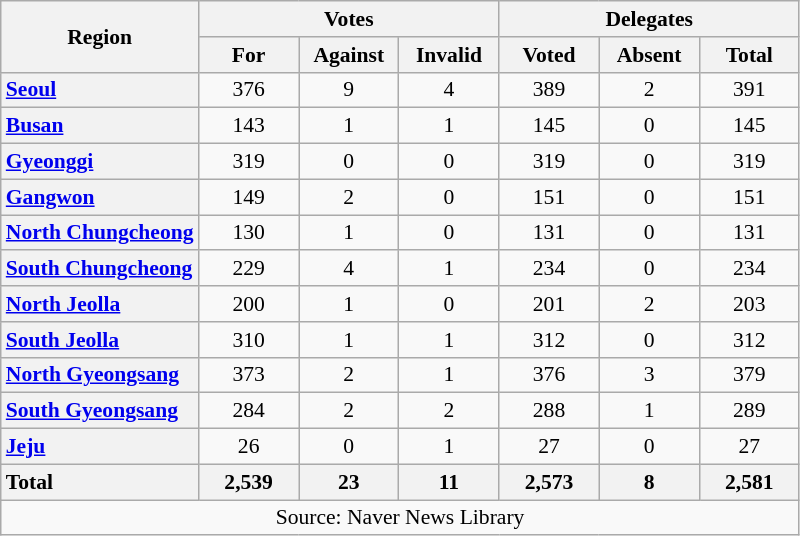<table class=wikitable style="text-align:center; font-size: 0.9em;">
<tr>
<th rowspan="2">Region</th>
<th colspan="3">Votes</th>
<th colspan="3">Delegates</th>
</tr>
<tr>
<th style="width:60px;">For</th>
<th style="width:60px;">Against</th>
<th style="width:60px;">Invalid</th>
<th style="width:60px;">Voted</th>
<th style="width:60px;">Absent</th>
<th style="width:60px;">Total</th>
</tr>
<tr>
<th style="text-align: left;"><a href='#'>Seoul</a></th>
<td>376</td>
<td>9</td>
<td>4</td>
<td>389</td>
<td>2</td>
<td>391</td>
</tr>
<tr>
<th style="text-align: left;"><a href='#'>Busan</a></th>
<td>143</td>
<td>1</td>
<td>1</td>
<td>145</td>
<td>0</td>
<td>145</td>
</tr>
<tr>
<th style="text-align: left;"><a href='#'>Gyeonggi</a></th>
<td>319</td>
<td>0</td>
<td>0</td>
<td>319</td>
<td>0</td>
<td>319</td>
</tr>
<tr>
<th style="text-align: left;"><a href='#'>Gangwon</a></th>
<td>149</td>
<td>2</td>
<td>0</td>
<td>151</td>
<td>0</td>
<td>151</td>
</tr>
<tr>
<th style="text-align: left;"><a href='#'>North Chungcheong</a></th>
<td>130</td>
<td>1</td>
<td>0</td>
<td>131</td>
<td>0</td>
<td>131</td>
</tr>
<tr>
<th style="text-align: left;"><a href='#'>South Chungcheong</a></th>
<td>229</td>
<td>4</td>
<td>1</td>
<td>234</td>
<td>0</td>
<td>234</td>
</tr>
<tr>
<th style="text-align: left;"><a href='#'>North Jeolla</a></th>
<td>200</td>
<td>1</td>
<td>0</td>
<td>201</td>
<td>2</td>
<td>203</td>
</tr>
<tr>
<th style="text-align: left;"><a href='#'>South Jeolla</a></th>
<td>310</td>
<td>1</td>
<td>1</td>
<td>312</td>
<td>0</td>
<td>312</td>
</tr>
<tr>
<th style="text-align: left;"><a href='#'>North Gyeongsang</a></th>
<td>373</td>
<td>2</td>
<td>1</td>
<td>376</td>
<td>3</td>
<td>379</td>
</tr>
<tr>
<th style="text-align: left;"><a href='#'>South Gyeongsang</a></th>
<td>284</td>
<td>2</td>
<td>2</td>
<td>288</td>
<td>1</td>
<td>289</td>
</tr>
<tr>
<th style="text-align: left;"><a href='#'>Jeju</a></th>
<td>26</td>
<td>0</td>
<td>1</td>
<td>27</td>
<td>0</td>
<td>27</td>
</tr>
<tr class="sortbottom">
<th style="text-align: left;">Total</th>
<th>2,539</th>
<th>23</th>
<th>11</th>
<th>2,573</th>
<th>8</th>
<th>2,581</th>
</tr>
<tr>
<td colspan="7">Source: Naver News Library</td>
</tr>
</table>
